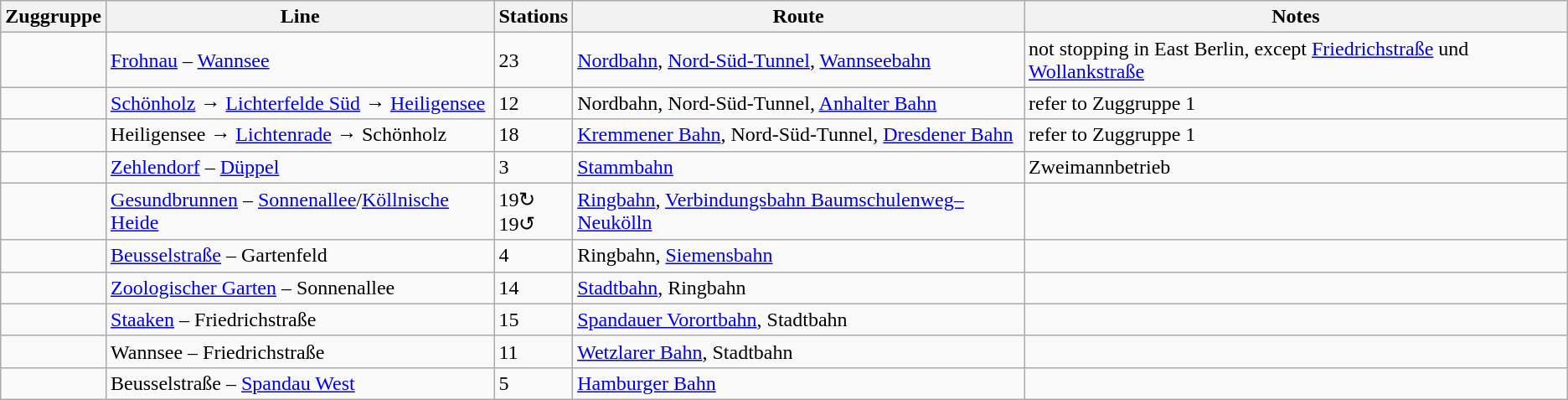<table class="wikitable">
<tr class="hintergrundfarbe6">
<th>Zuggruppe</th>
<th>Line</th>
<th>Stations</th>
<th>Route</th>
<th>Notes</th>
</tr>
<tr>
<td align="center"></td>
<td><a href='#'>Frohnau</a> – <a href='#'>Wannsee</a></td>
<td>23</td>
<td><a href='#'>Nordbahn</a>, <a href='#'>Nord-Süd-Tunnel</a>, <a href='#'>Wannseebahn</a></td>
<td>not stopping in East Berlin, except <a href='#'>Friedrichstraße</a> und <a href='#'>Wollankstraße</a></td>
</tr>
<tr>
<td align="center"></td>
<td><a href='#'>Schönholz</a> → <a href='#'>Lichterfelde Süd</a> → <a href='#'>Heiligensee</a></td>
<td>12</td>
<td>Nordbahn, Nord-Süd-Tunnel, <a href='#'>Anhalter Bahn</a></td>
<td>refer to Zuggruppe 1</td>
</tr>
<tr>
<td align="center"></td>
<td>Heiligensee → <a href='#'>Lichtenrade</a> → Schönholz</td>
<td>18</td>
<td><a href='#'>Kremmener Bahn</a>, Nord-Süd-Tunnel, <a href='#'>Dresdener Bahn</a></td>
<td>refer to Zuggruppe 1</td>
</tr>
<tr>
<td align="center"></td>
<td><a href='#'>Zehlendorf</a> – <a href='#'>Düppel</a></td>
<td>3</td>
<td><a href='#'>Stammbahn</a></td>
<td>Zweimannbetrieb</td>
</tr>
<tr>
<td align="center"></td>
<td><a href='#'>Gesundbrunnen</a> – <a href='#'>Sonnenallee</a>/<a href='#'>Köllnische Heide</a></td>
<td>19<span>↻</span><br>19<span>↺</span></td>
<td><a href='#'>Ringbahn</a>, <a href='#'>Verbindungsbahn Baumschulenweg–Neukölln</a></td>
<td></td>
</tr>
<tr>
<td align="center"></td>
<td><a href='#'>Beusselstraße</a> – Gartenfeld</td>
<td>4</td>
<td>Ringbahn, <a href='#'>Siemensbahn</a></td>
<td></td>
</tr>
<tr>
<td align="center"></td>
<td><a href='#'>Zoologischer Garten</a> – Sonnenallee</td>
<td>14</td>
<td><a href='#'>Stadtbahn</a>, Ringbahn</td>
<td></td>
</tr>
<tr>
<td align="center"></td>
<td><a href='#'>Staaken</a> – Friedrichstraße</td>
<td>15</td>
<td><a href='#'>Spandauer Vorortbahn</a>, Stadtbahn</td>
<td></td>
</tr>
<tr>
<td align="center"></td>
<td>Wannsee – Friedrichstraße</td>
<td>11</td>
<td><a href='#'>Wetzlarer Bahn</a>, Stadtbahn</td>
<td></td>
</tr>
<tr>
<td align="center"></td>
<td>Beusselstraße – <a href='#'>Spandau West</a></td>
<td>5</td>
<td><a href='#'>Hamburger Bahn</a></td>
<td></td>
</tr>
</table>
